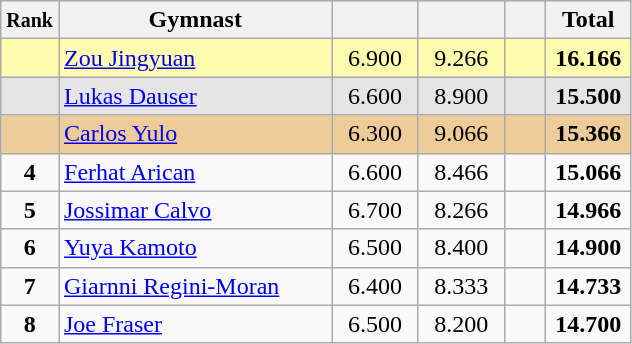<table style="text-align:center;" class="wikitable sortable">
<tr>
<th scope="col" style="width:15px;"><small>Rank</small></th>
<th scope="col" style="width:175px;">Gymnast</th>
<th scope="col" style="width:50px;"><small></small></th>
<th scope="col" style="width:50px;"><small></small></th>
<th scope="col" style="width:20px;"><small></small></th>
<th scope="col" style="width:50px;">Total</th>
</tr>
<tr style="background:#fffcaf;">
<td scope="row" style="text-align:center"><strong></strong></td>
<td style=text-align:left;"> <a href='#'>Zou Jingyuan</a></td>
<td>6.900</td>
<td>9.266</td>
<td></td>
<td><strong>16.166</strong></td>
</tr>
<tr style="background:#e5e5e5;">
<td scope="row" style="text-align:center"><strong></strong></td>
<td style=text-align:left;"> <a href='#'>Lukas Dauser</a></td>
<td>6.600</td>
<td>8.900</td>
<td></td>
<td><strong>15.500</strong></td>
</tr>
<tr style="background:#ec9;">
<td scope="row" style="text-align:center"><strong></strong></td>
<td style=text-align:left;"> <a href='#'>Carlos Yulo</a></td>
<td>6.300</td>
<td>9.066</td>
<td></td>
<td><strong>15.366</strong></td>
</tr>
<tr>
<td scope="row" style="text-align:center"><strong>4</strong></td>
<td style=text-align:left;"> <a href='#'>Ferhat Arican</a></td>
<td>6.600</td>
<td>8.466</td>
<td></td>
<td><strong>15.066</strong></td>
</tr>
<tr>
<td scope="row" style="text-align:center"><strong>5</strong></td>
<td style=text-align:left;"> <a href='#'>Jossimar Calvo</a></td>
<td>6.700</td>
<td>8.266</td>
<td></td>
<td><strong>14.966</strong></td>
</tr>
<tr>
<td scope="row" style="text-align:center"><strong>6</strong></td>
<td style=text-align:left;"> <a href='#'>Yuya Kamoto</a></td>
<td>6.500</td>
<td>8.400</td>
<td></td>
<td><strong>14.900</strong></td>
</tr>
<tr>
<td scope="row" style="text-align:center"><strong>7</strong></td>
<td style=text-align:left;"> <a href='#'>Giarnni Regini-Moran</a></td>
<td>6.400</td>
<td>8.333</td>
<td></td>
<td><strong>14.733</strong></td>
</tr>
<tr>
<td scope="row" style="text-align:center"><strong>8</strong></td>
<td style=text-align:left;"> <a href='#'>Joe Fraser</a></td>
<td>6.500</td>
<td>8.200</td>
<td></td>
<td><strong>14.700</strong></td>
</tr>
</table>
